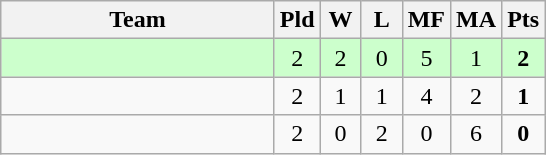<table class=wikitable style="text-align:center">
<tr>
<th width=175>Team</th>
<th width=20>Pld</th>
<th width=20>W</th>
<th width=20>L</th>
<th width=20>MF</th>
<th width=20>MA</th>
<th width=20>Pts</th>
</tr>
<tr bgcolor=ccffcc>
<td style="text-align:left"></td>
<td>2</td>
<td>2</td>
<td>0</td>
<td>5</td>
<td>1</td>
<td><strong>2</strong></td>
</tr>
<tr>
<td style="text-align:left"></td>
<td>2</td>
<td>1</td>
<td>1</td>
<td>4</td>
<td>2</td>
<td><strong>1</strong></td>
</tr>
<tr>
<td style="text-align:left"></td>
<td>2</td>
<td>0</td>
<td>2</td>
<td>0</td>
<td>6</td>
<td><strong>0</strong></td>
</tr>
</table>
